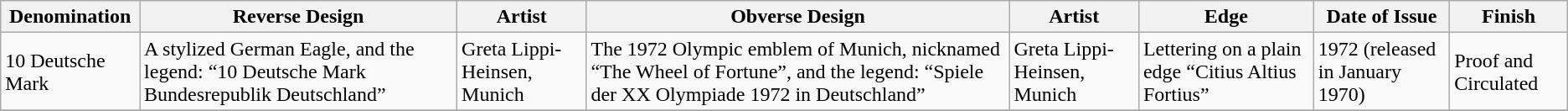<table class="wikitable">
<tr>
<th>Denomination</th>
<th>Reverse Design</th>
<th>Artist</th>
<th>Obverse Design</th>
<th>Artist</th>
<th>Edge</th>
<th>Date of Issue</th>
<th>Finish</th>
</tr>
<tr>
<td>10 Deutsche Mark</td>
<td>A stylized German Eagle, and the legend: “10 Deutsche Mark Bundesrepublik Deutschland”</td>
<td>Greta Lippi-Heinsen, Munich</td>
<td>The 1972 Olympic emblem of Munich, nicknamed “The Wheel of Fortune”, and the legend: “Spiele der XX Olympiade 1972 in Deutschland”</td>
<td>Greta Lippi-Heinsen, Munich</td>
<td>Lettering on a plain edge “Citius Altius Fortius”</td>
<td>1972 (released in January 1970)</td>
<td>Proof and Circulated</td>
</tr>
<tr>
</tr>
</table>
